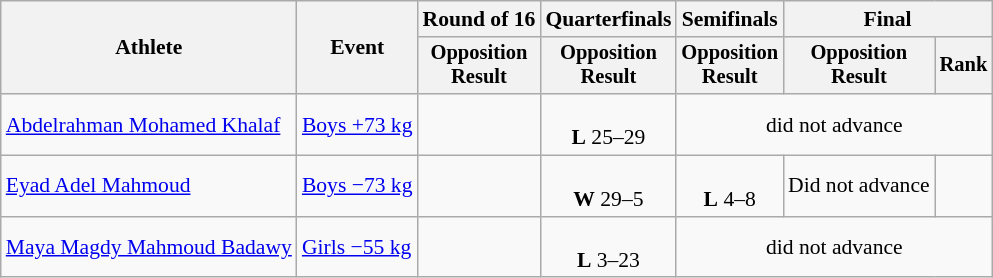<table class="wikitable" style="font-size:90%;">
<tr>
<th rowspan=2>Athlete</th>
<th rowspan=2>Event</th>
<th>Round of 16</th>
<th>Quarterfinals</th>
<th>Semifinals</th>
<th colspan=2>Final</th>
</tr>
<tr style="font-size:95%">
<th>Opposition<br>Result</th>
<th>Opposition<br>Result</th>
<th>Opposition<br>Result</th>
<th>Opposition<br>Result</th>
<th>Rank</th>
</tr>
<tr align=center>
<td align=left><a href='#'>Abdelrahman Mohamed Khalaf</a></td>
<td align=left><a href='#'>Boys +73 kg</a></td>
<td></td>
<td><br><strong>L</strong> 25–29</td>
<td colspan=3>did not advance</td>
</tr>
<tr align=center>
<td align=left><a href='#'>Eyad Adel Mahmoud</a></td>
<td align=left><a href='#'>Boys −73 kg</a></td>
<td></td>
<td><br><strong>W</strong> 29–5</td>
<td><br><strong>L</strong> 4–8</td>
<td>Did not advance</td>
<td></td>
</tr>
<tr align=center>
<td align=left><a href='#'>Maya Magdy Mahmoud Badawy</a></td>
<td align=left><a href='#'>Girls −55 kg</a></td>
<td></td>
<td><br><strong>L</strong> 3–23</td>
<td colspan=3>did not advance</td>
</tr>
</table>
